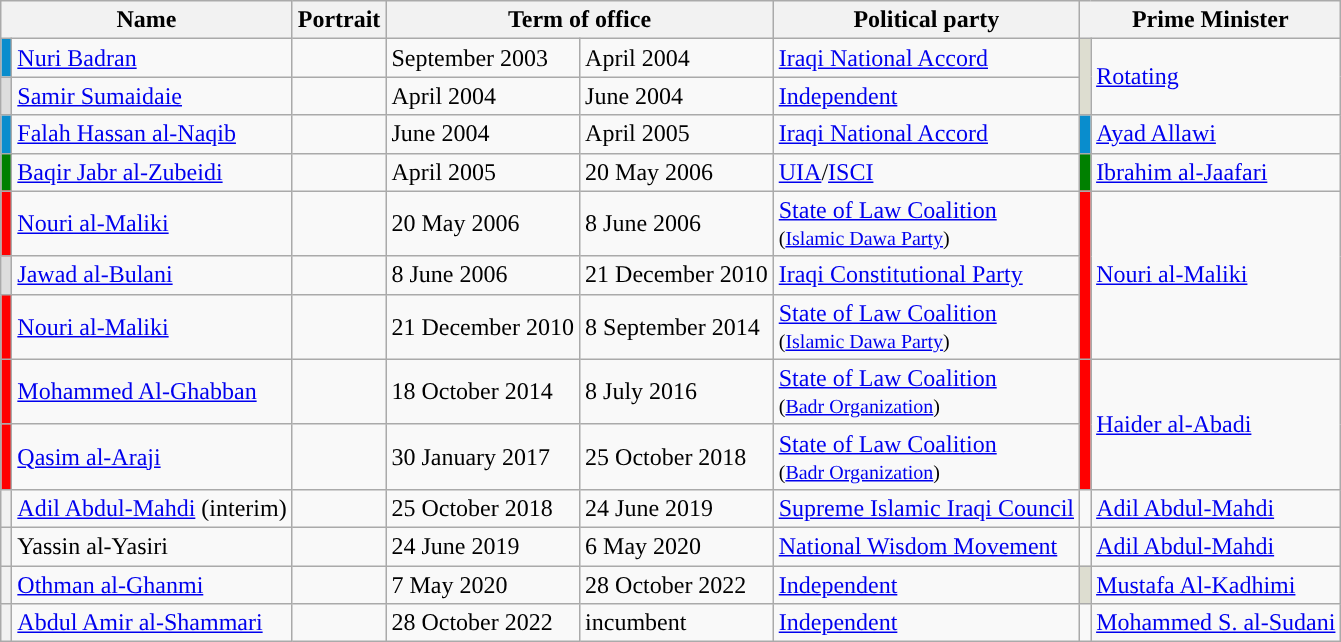<table class="wikitable">
<tr>
<th colspan=2>Name</th>
<th>Portrait</th>
<th colspan=2>Term of office</th>
<th>Political party</th>
<th colspan=2>Prime Minister</th>
</tr>
<tr>
<td bgcolor="#098DCD"></td>
<td><a href='#'>Nuri Badran</a></td>
<td></td>
<td>September 2003</td>
<td>April 2004</td>
<td><a href='#'>Iraqi National Accord</a></td>
<td rowspan="2" bgcolor="#DDDDD"></td>
<td rowspan="2"><a href='#'>Rotating</a></td>
</tr>
<tr>
<td bgcolor="#DDDDDD"></td>
<td><a href='#'>Samir Sumaidaie</a></td>
<td></td>
<td>April 2004</td>
<td>June 2004</td>
<td><a href='#'>Independent</a></td>
</tr>
<tr>
<td bgcolor="#098DCD"></td>
<td><a href='#'>Falah Hassan al-Naqib</a></td>
<td></td>
<td>June 2004</td>
<td>April 2005</td>
<td><a href='#'>Iraqi National Accord</a></td>
<td rowspan="1" bgcolor="#098DCD"></td>
<td rowspan="1"><a href='#'>Ayad Allawi</a></td>
</tr>
<tr>
<td bgcolor="#008000"></td>
<td><a href='#'>Baqir Jabr al-Zubeidi</a></td>
<td></td>
<td>April 2005</td>
<td>20 May 2006</td>
<td><a href='#'>UIA</a>/<a href='#'>ISCI</a></td>
<td rowspan="1" bgcolor="#008000"></td>
<td rowspan="1"><a href='#'>Ibrahim al-Jaafari</a></td>
</tr>
<tr>
<th rowspan="1" style="background-color: red"></th>
<td><a href='#'>Nouri al-Maliki</a></td>
<td></td>
<td>20 May 2006</td>
<td>8 June 2006</td>
<td><a href='#'>State of Law Coalition</a><br><small>(<a href='#'>Islamic Dawa Party</a>)</small></td>
<td rowspan="3" style="background-color: red"></td>
<td rowspan="3"><a href='#'>Nouri al-Maliki</a></td>
</tr>
<tr>
<td bgcolor="#DDDDDD"></td>
<td><a href='#'>Jawad al-Bulani</a></td>
<td></td>
<td>8 June 2006</td>
<td>21 December 2010</td>
<td><a href='#'>Iraqi Constitutional Party</a></td>
</tr>
<tr>
<th rowspan="1" style="background-color: red"></th>
<td rowspan="1"><a href='#'>Nouri al-Maliki</a></td>
<td rowspan="1"></td>
<td rowspan="1">21 December 2010</td>
<td rowspan="1">8 September 2014</td>
<td rowspan="1"><a href='#'>State of Law Coalition</a><br><small>(<a href='#'>Islamic Dawa Party</a>)</small></td>
</tr>
<tr>
<th rowspan="1" style="background-color: red"></th>
<td rowspan="1"><a href='#'>Mohammed Al-Ghabban</a></td>
<td rowspan="1"></td>
<td rowspan="1">18 October 2014</td>
<td rowspan="1">8 July 2016</td>
<td rowspan="1"><a href='#'>State of Law Coalition</a><br><small>(<a href='#'>Badr Organization</a>)</small></td>
<td rowspan="2" bgcolor="red"></td>
<td rowspan="2"><a href='#'>Haider al-Abadi</a></td>
</tr>
<tr>
<th rowspan="1" style="background-color: red"></th>
<td rowspan="1"><a href='#'>Qasim al-Araji</a></td>
<td rowspan="1"></td>
<td rowspan="1">30 January 2017</td>
<td rowspan="1">25 October 2018</td>
<td rowspan="1"><a href='#'>State of Law Coalition</a><br><small>(<a href='#'>Badr Organization</a>)</small></td>
</tr>
<tr>
<th rowspan="1" style="background-color: "></th>
<td rowspan="1"><a href='#'>Adil Abdul-Mahdi</a> (interim)</td>
<td rowspan="1"></td>
<td rowspan="1">25 October 2018</td>
<td rowspan="1">24 June 2019</td>
<td rowspan="1"><a href='#'>Supreme Islamic Iraqi Council</a></td>
<td rowspan="1" bgcolor=></td>
<td rowspan="1"><a href='#'>Adil Abdul-Mahdi</a></td>
</tr>
<tr>
<th rowspan="1" style="background-color: "></th>
<td rowspan="1">Yassin al-Yasiri</td>
<td rowspan="1"></td>
<td rowspan="1">24 June 2019</td>
<td rowspan="1">6 May 2020</td>
<td rowspan="1"><a href='#'>National Wisdom Movement</a></td>
<td rowspan="1" bgcolor=></td>
<td rowspan="1"><a href='#'>Adil Abdul-Mahdi</a></td>
</tr>
<tr>
<th rowspan="1" style="background-color: "#DDDDD""></th>
<td rowspan="1"><a href='#'>Othman al-Ghanmi</a></td>
<td rowspan="1"></td>
<td rowspan="1">7 May 2020</td>
<td rowspan="1">28 October 2022</td>
<td rowspan="1"><a href='#'>Independent</a></td>
<td rowspan="1" bgcolor="#DDDDD"></td>
<td rowspan="1"><a href='#'>Mustafa Al-Kadhimi</a></td>
</tr>
<tr>
<th></th>
<td><a href='#'>Abdul Amir al-Shammari</a></td>
<td></td>
<td>28 October 2022</td>
<td>incumbent</td>
<td><a href='#'>Independent</a></td>
<td></td>
<td><a href='#'>Mohammed S. al-Sudani</a></td>
</tr>
</table>
